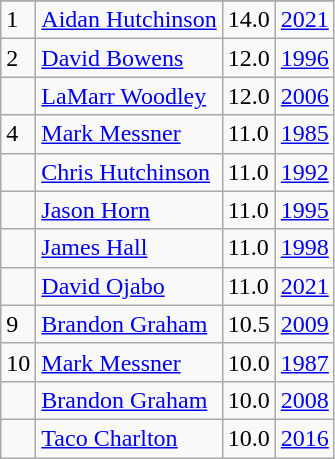<table class="wikitable">
<tr>
</tr>
<tr>
</tr>
<tr>
<td>1</td>
<td><a href='#'>Aidan Hutchinson</a></td>
<td>14.0</td>
<td><a href='#'>2021</a></td>
</tr>
<tr>
<td>2</td>
<td><a href='#'>David Bowens</a></td>
<td>12.0</td>
<td><a href='#'>1996</a></td>
</tr>
<tr>
<td></td>
<td><a href='#'>LaMarr Woodley</a></td>
<td>12.0</td>
<td><a href='#'>2006</a></td>
</tr>
<tr>
<td>4</td>
<td><a href='#'>Mark Messner</a></td>
<td>11.0</td>
<td><a href='#'>1985</a></td>
</tr>
<tr>
<td></td>
<td><a href='#'>Chris Hutchinson</a></td>
<td>11.0</td>
<td><a href='#'>1992</a></td>
</tr>
<tr>
<td></td>
<td><a href='#'>Jason Horn</a></td>
<td>11.0</td>
<td><a href='#'>1995</a></td>
</tr>
<tr>
<td></td>
<td><a href='#'>James Hall</a></td>
<td>11.0</td>
<td><a href='#'>1998</a></td>
</tr>
<tr>
<td></td>
<td><a href='#'>David Ojabo</a></td>
<td>11.0</td>
<td><a href='#'>2021</a></td>
</tr>
<tr>
<td>9</td>
<td><a href='#'>Brandon Graham</a></td>
<td>10.5</td>
<td><a href='#'>2009</a></td>
</tr>
<tr>
<td>10</td>
<td><a href='#'>Mark Messner</a></td>
<td>10.0</td>
<td><a href='#'>1987</a></td>
</tr>
<tr>
<td></td>
<td><a href='#'>Brandon Graham</a></td>
<td>10.0</td>
<td><a href='#'>2008</a></td>
</tr>
<tr>
<td></td>
<td><a href='#'>Taco Charlton</a></td>
<td>10.0</td>
<td><a href='#'>2016</a></td>
</tr>
</table>
